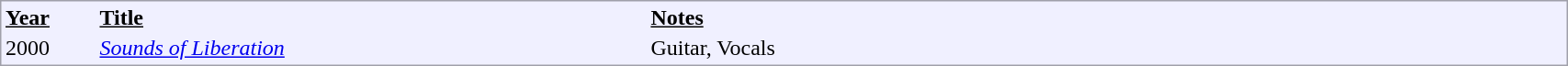<table style="border: 1px solid #a0a0aa; background-color: #f0f0ff; width: 90%; margin-left:8px;">
<tr>
<td width=5%><u><strong>Year</strong></u></td>
<td width=30%><u><strong>Title</strong></u></td>
<td width=50%><u><strong>Notes</strong></u></td>
</tr>
<tr>
<td>2000</td>
<td><em><a href='#'>Sounds of Liberation</a></em></td>
<td>Guitar, Vocals</td>
</tr>
</table>
